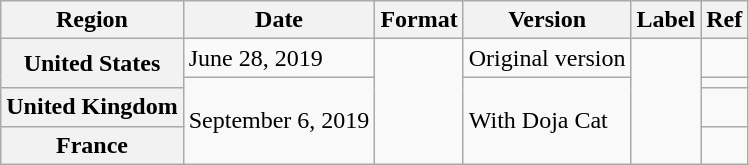<table class="wikitable plainrowheaders">
<tr>
<th>Region</th>
<th>Date</th>
<th>Format</th>
<th>Version</th>
<th>Label</th>
<th>Ref</th>
</tr>
<tr>
<th scope="row" rowspan="2">United States</th>
<td>June 28, 2019</td>
<td rowspan="4"></td>
<td>Original version</td>
<td rowspan="4"></td>
<td></td>
</tr>
<tr>
<td rowspan="3">September 6, 2019</td>
<td rowspan="3">With Doja Cat</td>
<td></td>
</tr>
<tr>
<th scope="row">United Kingdom</th>
<td></td>
</tr>
<tr>
<th scope="row">France</th>
<td></td>
</tr>
</table>
